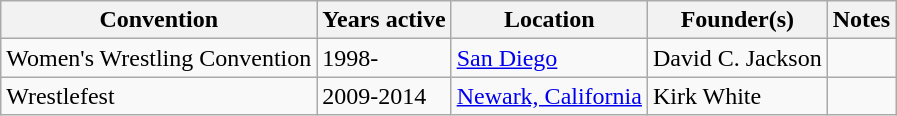<table class="sortable wikitable">
<tr>
<th>Convention</th>
<th>Years active</th>
<th>Location</th>
<th>Founder(s)</th>
<th>Notes</th>
</tr>
<tr>
<td>Women's Wrestling Convention</td>
<td>1998-</td>
<td><a href='#'>San Diego</a></td>
<td>David C. Jackson</td>
<td></td>
</tr>
<tr>
<td>Wrestlefest</td>
<td>2009-2014</td>
<td><a href='#'>Newark, California</a></td>
<td>Kirk White</td>
<td></td>
</tr>
</table>
